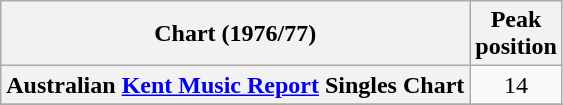<table class="wikitable plainrowheaders" style="text-align:center">
<tr>
<th>Chart (1976/77)</th>
<th>Peak<br>position</th>
</tr>
<tr>
<th scope="row">Australian <a href='#'>Kent Music Report</a> Singles Chart</th>
<td>14</td>
</tr>
<tr>
</tr>
</table>
